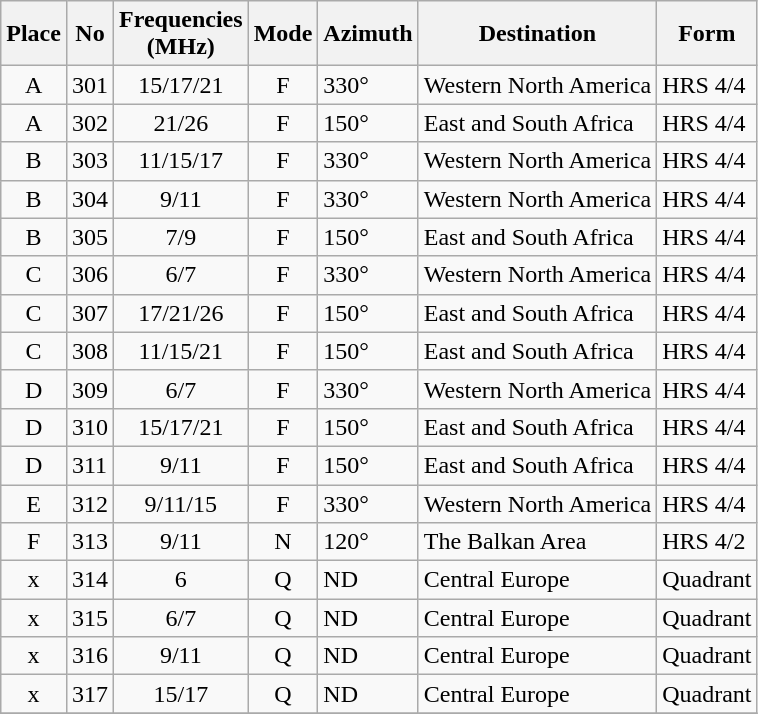<table class="wikitable toptextcells">
<tr>
<th>Place</th>
<th>No</th>
<th>Frequencies<br>(MHz)</th>
<th>Mode</th>
<th>Azimuth</th>
<th>Destination</th>
<th>Form</th>
</tr>
<tr>
<td align="center">A</td>
<td>301</td>
<td align="center">15/17/21</td>
<td align="center">F</td>
<td>330°</td>
<td>Western North America</td>
<td>HRS 4/4</td>
</tr>
<tr>
<td align="center">A</td>
<td>302</td>
<td align="center">21/26</td>
<td align="center">F</td>
<td>150°</td>
<td>East and South Africa</td>
<td>HRS 4/4</td>
</tr>
<tr>
<td align="center">B</td>
<td>303</td>
<td align="center">11/15/17</td>
<td align="center">F</td>
<td>330°</td>
<td>Western North America</td>
<td>HRS 4/4</td>
</tr>
<tr>
<td align="center">B</td>
<td>304</td>
<td align="center">9/11</td>
<td align="center">F</td>
<td>330°</td>
<td>Western North America</td>
<td>HRS 4/4</td>
</tr>
<tr>
<td align="center">B</td>
<td>305</td>
<td align="center">7/9</td>
<td align="center">F</td>
<td>150°</td>
<td>East and South Africa</td>
<td>HRS 4/4</td>
</tr>
<tr>
<td align="center">C</td>
<td>306</td>
<td align="center">6/7</td>
<td align="center">F</td>
<td>330°</td>
<td>Western North America</td>
<td>HRS 4/4</td>
</tr>
<tr>
<td align="center">C</td>
<td>307</td>
<td align="center">17/21/26</td>
<td align="center">F</td>
<td>150°</td>
<td>East and South Africa</td>
<td>HRS 4/4</td>
</tr>
<tr>
<td align="center">C</td>
<td>308</td>
<td align="center">11/15/21</td>
<td align="center">F</td>
<td>150°</td>
<td>East and South Africa</td>
<td>HRS 4/4</td>
</tr>
<tr>
<td align="center">D</td>
<td>309</td>
<td align="center">6/7</td>
<td align="center">F</td>
<td>330°</td>
<td>Western North America</td>
<td>HRS 4/4</td>
</tr>
<tr>
<td align="center">D</td>
<td>310</td>
<td align="center">15/17/21</td>
<td align="center">F</td>
<td>150°</td>
<td>East and South Africa</td>
<td>HRS 4/4</td>
</tr>
<tr>
<td align="center">D</td>
<td>311</td>
<td align="center">9/11</td>
<td align="center">F</td>
<td>150°</td>
<td>East and South Africa</td>
<td>HRS 4/4</td>
</tr>
<tr>
<td align="center">E</td>
<td>312</td>
<td align="center">9/11/15</td>
<td align="center">F</td>
<td>330°</td>
<td>Western North America</td>
<td>HRS 4/4</td>
</tr>
<tr>
<td align="center">F</td>
<td>313</td>
<td align="center">9/11</td>
<td align="center">N</td>
<td>120°</td>
<td>The Balkan Area</td>
<td>HRS 4/2</td>
</tr>
<tr>
<td align="center">x</td>
<td>314</td>
<td align="center">6</td>
<td align="center">Q</td>
<td>ND</td>
<td>Central Europe</td>
<td>Quadrant</td>
</tr>
<tr>
<td align="center">x</td>
<td>315</td>
<td align="center">6/7</td>
<td align="center">Q</td>
<td>ND</td>
<td>Central Europe</td>
<td>Quadrant</td>
</tr>
<tr>
<td align="center">x</td>
<td>316</td>
<td align="center">9/11</td>
<td align="center">Q</td>
<td>ND</td>
<td>Central Europe</td>
<td>Quadrant</td>
</tr>
<tr>
<td align="center">x</td>
<td>317</td>
<td align="center">15/17</td>
<td align="center">Q</td>
<td>ND</td>
<td>Central Europe</td>
<td>Quadrant</td>
</tr>
<tr>
</tr>
</table>
